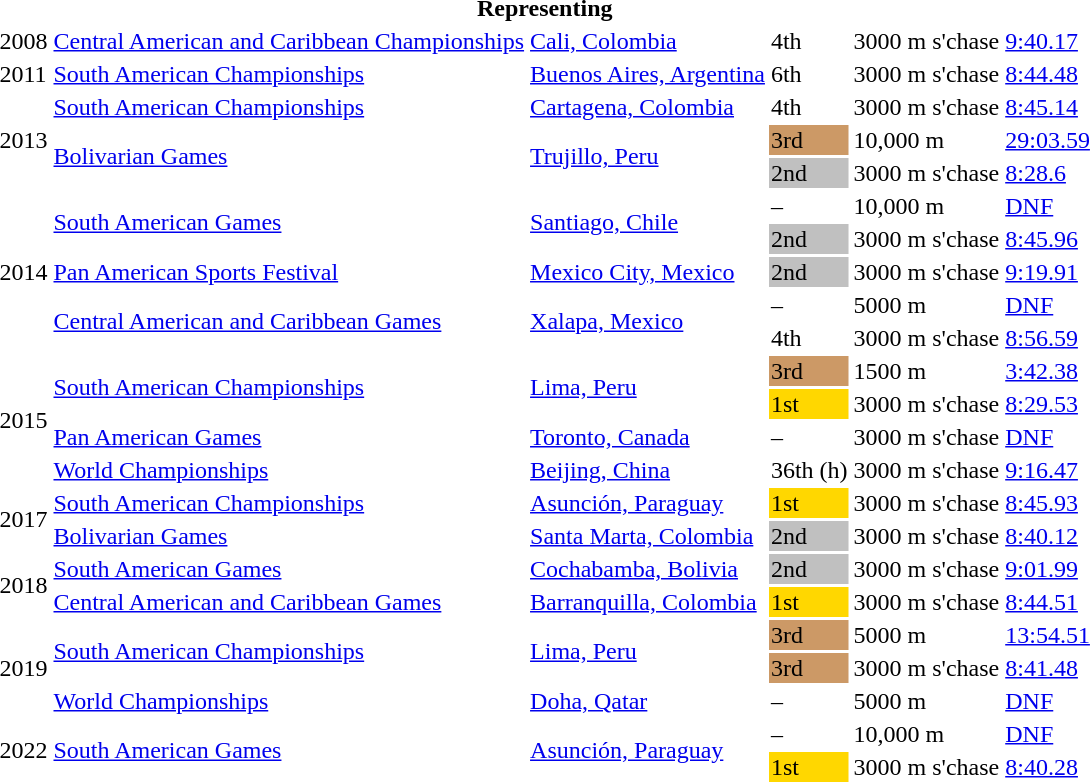<table>
<tr>
<th colspan="6">Representing </th>
</tr>
<tr>
<td>2008</td>
<td><a href='#'>Central American and Caribbean Championships</a></td>
<td><a href='#'>Cali, Colombia</a></td>
<td>4th</td>
<td>3000 m s'chase</td>
<td><a href='#'>9:40.17</a></td>
</tr>
<tr>
<td>2011</td>
<td><a href='#'>South American Championships</a></td>
<td><a href='#'>Buenos Aires, Argentina</a></td>
<td>6th</td>
<td>3000 m s'chase</td>
<td><a href='#'>8:44.48</a></td>
</tr>
<tr>
<td rowspan=3>2013</td>
<td><a href='#'>South American Championships</a></td>
<td><a href='#'>Cartagena, Colombia</a></td>
<td>4th</td>
<td>3000 m s'chase</td>
<td><a href='#'>8:45.14</a></td>
</tr>
<tr>
<td rowspan=2><a href='#'>Bolivarian Games</a></td>
<td rowspan=2><a href='#'>Trujillo, Peru</a></td>
<td bgcolor=cc9966>3rd</td>
<td>10,000 m</td>
<td><a href='#'>29:03.59</a></td>
</tr>
<tr>
<td bgcolor=silver>2nd</td>
<td>3000 m s'chase</td>
<td><a href='#'>8:28.6</a></td>
</tr>
<tr>
<td rowspan=5>2014</td>
<td rowspan=2><a href='#'>South American Games</a></td>
<td rowspan=2><a href='#'>Santiago, Chile</a></td>
<td>–</td>
<td>10,000 m</td>
<td><a href='#'>DNF</a></td>
</tr>
<tr>
<td bgcolor=silver>2nd</td>
<td>3000 m s'chase</td>
<td><a href='#'>8:45.96</a></td>
</tr>
<tr>
<td><a href='#'>Pan American Sports Festival</a></td>
<td><a href='#'>Mexico City, Mexico</a></td>
<td bgcolor=silver>2nd</td>
<td>3000 m s'chase</td>
<td><a href='#'>9:19.91</a></td>
</tr>
<tr>
<td rowspan=2><a href='#'>Central American and Caribbean Games</a></td>
<td rowspan=2><a href='#'>Xalapa, Mexico</a></td>
<td>–</td>
<td>5000 m</td>
<td><a href='#'>DNF</a></td>
</tr>
<tr>
<td>4th</td>
<td>3000 m s'chase</td>
<td><a href='#'>8:56.59</a></td>
</tr>
<tr>
<td rowspan=4>2015</td>
<td rowspan=2><a href='#'>South American Championships</a></td>
<td rowspan=2><a href='#'>Lima, Peru</a></td>
<td bgcolor=cc9966>3rd</td>
<td>1500 m</td>
<td><a href='#'>3:42.38</a></td>
</tr>
<tr>
<td bgcolor=gold>1st</td>
<td>3000 m s'chase</td>
<td><a href='#'>8:29.53</a></td>
</tr>
<tr>
<td><a href='#'>Pan American Games</a></td>
<td><a href='#'>Toronto, Canada</a></td>
<td>–</td>
<td>3000 m s'chase</td>
<td><a href='#'>DNF</a></td>
</tr>
<tr>
<td><a href='#'>World Championships</a></td>
<td><a href='#'>Beijing, China</a></td>
<td>36th (h)</td>
<td>3000 m s'chase</td>
<td><a href='#'>9:16.47</a></td>
</tr>
<tr>
<td rowspan=2>2017</td>
<td><a href='#'>South American Championships</a></td>
<td><a href='#'>Asunción, Paraguay</a></td>
<td bgcolor=gold>1st</td>
<td>3000 m s'chase</td>
<td><a href='#'>8:45.93</a></td>
</tr>
<tr>
<td><a href='#'>Bolivarian Games</a></td>
<td><a href='#'>Santa Marta, Colombia</a></td>
<td bgcolor=silver>2nd</td>
<td>3000 m s'chase</td>
<td><a href='#'>8:40.12</a></td>
</tr>
<tr>
<td rowspan=2>2018</td>
<td><a href='#'>South American Games</a></td>
<td><a href='#'>Cochabamba, Bolivia</a></td>
<td bgcolor=silver>2nd</td>
<td>3000 m s'chase</td>
<td><a href='#'>9:01.99</a></td>
</tr>
<tr>
<td><a href='#'>Central American and Caribbean Games</a></td>
<td><a href='#'>Barranquilla, Colombia</a></td>
<td bgcolor=gold>1st</td>
<td>3000 m s'chase</td>
<td><a href='#'>8:44.51</a></td>
</tr>
<tr>
<td rowspan=3>2019</td>
<td rowspan=2><a href='#'>South American Championships</a></td>
<td rowspan=2><a href='#'>Lima, Peru</a></td>
<td bgcolor=cc9966>3rd</td>
<td>5000 m</td>
<td><a href='#'>13:54.51</a></td>
</tr>
<tr>
<td bgcolor=cc9966>3rd</td>
<td>3000 m s'chase</td>
<td><a href='#'>8:41.48</a></td>
</tr>
<tr>
<td><a href='#'>World Championships</a></td>
<td><a href='#'>Doha, Qatar</a></td>
<td>–</td>
<td>5000 m</td>
<td><a href='#'>DNF</a></td>
</tr>
<tr>
<td rowspan=2>2022</td>
<td rowspan=2><a href='#'>South American Games</a></td>
<td rowspan=2><a href='#'>Asunción, Paraguay</a></td>
<td>–</td>
<td>10,000 m</td>
<td><a href='#'>DNF</a></td>
</tr>
<tr>
<td bgcolor=gold>1st</td>
<td>3000 m s'chase</td>
<td><a href='#'>8:40.28</a></td>
</tr>
</table>
